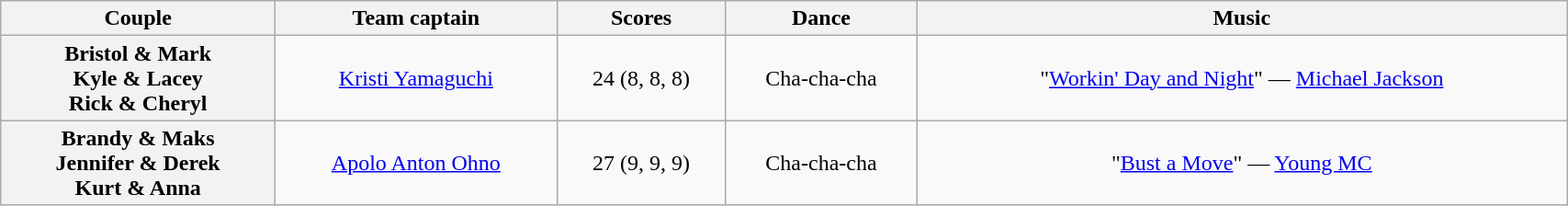<table class="wikitable unsortable" style="text-align:center; width:90%">
<tr>
<th scope="col">Couple</th>
<th scope="col">Team captain</th>
<th scope="col">Scores</th>
<th scope="col">Dance</th>
<th scope="col">Music</th>
</tr>
<tr>
<th scope="row">Bristol & Mark<br>Kyle & Lacey<br>Rick & Cheryl</th>
<td><a href='#'>Kristi Yamaguchi</a></td>
<td>24 (8, 8, 8)</td>
<td>Cha-cha-cha</td>
<td>"<a href='#'>Workin' Day and Night</a>" — <a href='#'>Michael Jackson</a></td>
</tr>
<tr>
<th scope="row">Brandy & Maks<br>Jennifer & Derek<br>Kurt & Anna</th>
<td><a href='#'>Apolo Anton Ohno</a></td>
<td>27 (9, 9, 9)</td>
<td>Cha-cha-cha</td>
<td>"<a href='#'>Bust a Move</a>" — <a href='#'>Young MC</a></td>
</tr>
</table>
